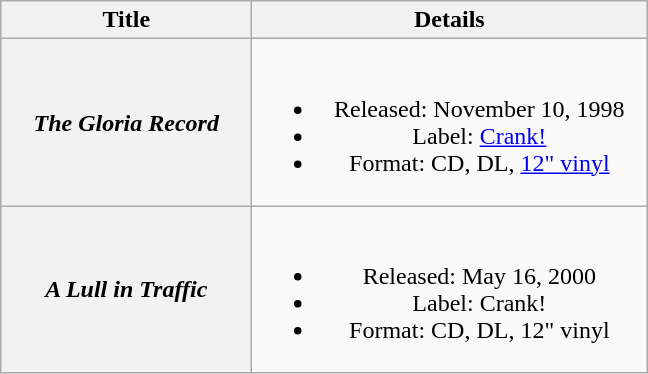<table class="wikitable plainrowheaders" style="text-align:center;">
<tr>
<th rowspan="1" style="width:10em;">Title</th>
<th rowspan="1" style="width:16em;">Details</th>
</tr>
<tr>
<th scope="row"><em>The Gloria Record</em></th>
<td><br><ul><li>Released: November 10, 1998</li><li>Label: <a href='#'>Crank!</a></li><li>Format: CD, DL, <a href='#'>12" vinyl</a></li></ul></td>
</tr>
<tr>
<th scope="row"><em>A Lull in Traffic</em></th>
<td><br><ul><li>Released: May 16, 2000</li><li>Label: Crank!</li><li>Format: CD, DL, 12" vinyl</li></ul></td>
</tr>
</table>
